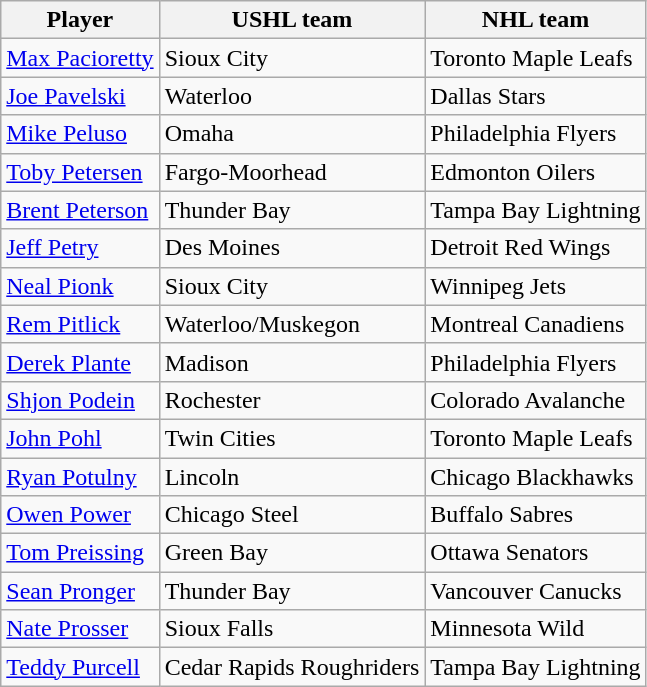<table class="wikitable">
<tr>
<th>Player</th>
<th>USHL team</th>
<th>NHL team</th>
</tr>
<tr>
<td><a href='#'>Max Pacioretty</a></td>
<td>Sioux City</td>
<td>Toronto Maple Leafs</td>
</tr>
<tr>
<td><a href='#'>Joe Pavelski</a></td>
<td>Waterloo</td>
<td>Dallas Stars</td>
</tr>
<tr>
<td><a href='#'>Mike Peluso</a></td>
<td>Omaha</td>
<td>Philadelphia Flyers</td>
</tr>
<tr>
<td><a href='#'>Toby Petersen</a></td>
<td>Fargo-Moorhead</td>
<td>Edmonton Oilers</td>
</tr>
<tr>
<td><a href='#'>Brent Peterson</a></td>
<td>Thunder Bay</td>
<td>Tampa Bay Lightning</td>
</tr>
<tr>
<td><a href='#'>Jeff Petry</a></td>
<td>Des Moines</td>
<td>Detroit Red Wings</td>
</tr>
<tr>
<td><a href='#'>Neal Pionk</a></td>
<td>Sioux City</td>
<td>Winnipeg Jets</td>
</tr>
<tr>
<td><a href='#'>Rem Pitlick</a></td>
<td>Waterloo/Muskegon</td>
<td>Montreal Canadiens</td>
</tr>
<tr>
<td><a href='#'>Derek Plante</a></td>
<td>Madison</td>
<td>Philadelphia Flyers</td>
</tr>
<tr>
<td><a href='#'>Shjon Podein</a></td>
<td>Rochester</td>
<td>Colorado Avalanche</td>
</tr>
<tr>
<td><a href='#'>John Pohl</a></td>
<td>Twin Cities</td>
<td>Toronto Maple Leafs</td>
</tr>
<tr>
<td><a href='#'>Ryan Potulny</a></td>
<td>Lincoln</td>
<td>Chicago Blackhawks</td>
</tr>
<tr>
<td><a href='#'>Owen Power</a></td>
<td>Chicago Steel</td>
<td>Buffalo Sabres</td>
</tr>
<tr>
<td><a href='#'>Tom Preissing</a></td>
<td>Green Bay</td>
<td>Ottawa Senators</td>
</tr>
<tr>
<td><a href='#'>Sean Pronger</a></td>
<td>Thunder Bay</td>
<td>Vancouver Canucks</td>
</tr>
<tr>
<td><a href='#'>Nate Prosser</a></td>
<td>Sioux Falls</td>
<td>Minnesota Wild</td>
</tr>
<tr>
<td><a href='#'>Teddy Purcell</a></td>
<td>Cedar Rapids Roughriders</td>
<td>Tampa Bay Lightning</td>
</tr>
</table>
